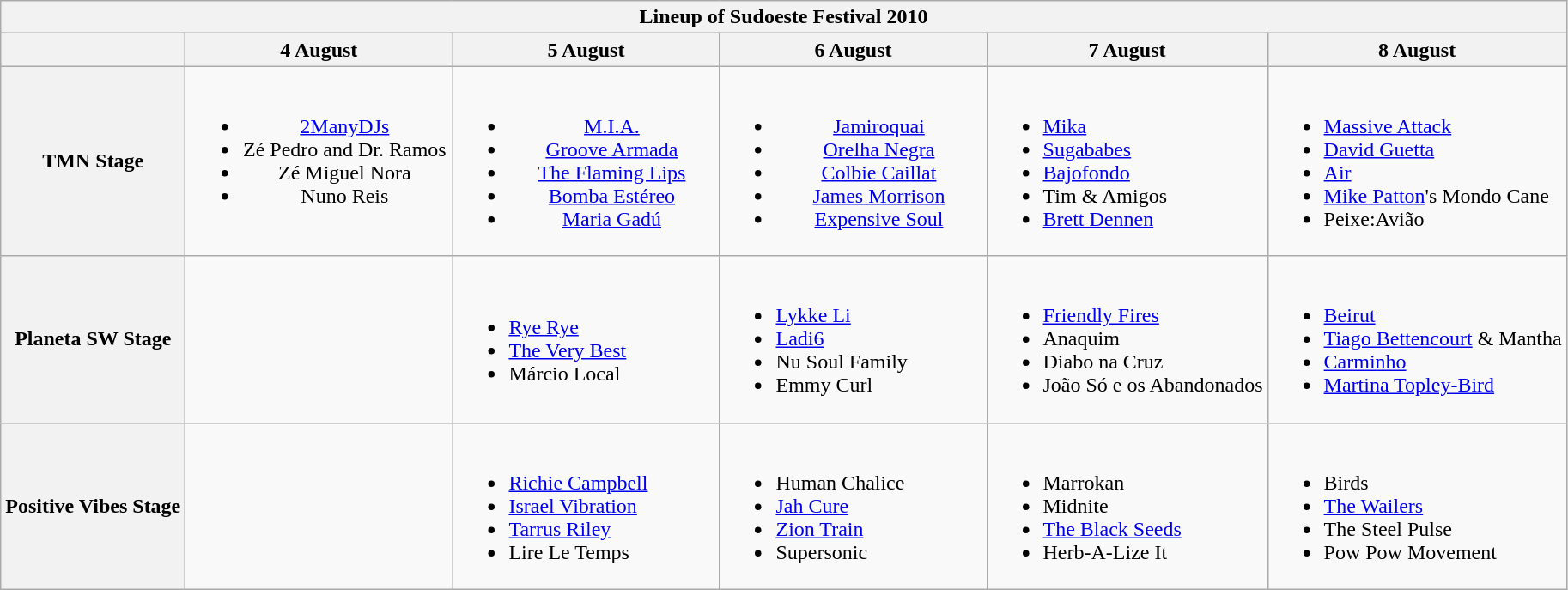<table class="wikitable mw-collapsible">
<tr>
<th colspan="6">Lineup of Sudoeste Festival 2010</th>
</tr>
<tr>
<th></th>
<th>4 August</th>
<th>5 August</th>
<th>6 August</th>
<th>7 August</th>
<th>8 August</th>
</tr>
<tr>
<th><strong>TMN Stage</strong></th>
<td width="200" align="center" valign="top"><br><ul><li><a href='#'>2ManyDJs</a></li><li>Zé Pedro and Dr. Ramos</li><li>Zé Miguel Nora</li><li>Nuno Reis</li></ul></td>
<td width="200" align="center" valign="top"><br><ul><li><a href='#'>M.I.A.</a></li><li><a href='#'>Groove Armada</a></li><li><a href='#'>The Flaming Lips</a></li><li><a href='#'>Bomba Estéreo</a></li><li><a href='#'>Maria Gadú</a></li></ul></td>
<td width="200" align="center" valign="top"><br><ul><li><a href='#'>Jamiroquai</a></li><li><a href='#'>Orelha Negra</a></li><li><a href='#'>Colbie Caillat</a></li><li><a href='#'>James Morrison</a></li><li><a href='#'>Expensive Soul</a></li></ul></td>
<td><br><ul><li><a href='#'>Mika</a></li><li><a href='#'>Sugababes</a></li><li><a href='#'>Bajofondo</a></li><li>Tim & Amigos</li><li><a href='#'>Brett Dennen</a></li></ul></td>
<td><br><ul><li><a href='#'>Massive Attack</a></li><li><a href='#'>David Guetta</a></li><li><a href='#'>Air</a></li><li><a href='#'>Mike Patton</a>'s Mondo Cane</li><li>Peixe:Avião</li></ul></td>
</tr>
<tr>
<th>Planeta SW Stage</th>
<td></td>
<td><br><ul><li><a href='#'>Rye Rye</a></li><li><a href='#'>The Very Best</a></li><li>Márcio Local</li></ul></td>
<td><br><ul><li><a href='#'>Lykke Li</a></li><li><a href='#'>Ladi6</a></li><li>Nu Soul Family</li><li>Emmy Curl</li></ul></td>
<td><br><ul><li><a href='#'>Friendly Fires</a></li><li>Anaquim</li><li>Diabo na Cruz</li><li>João Só e os Abandonados</li></ul></td>
<td><br><ul><li><a href='#'>Beirut</a></li><li><a href='#'>Tiago Bettencourt</a> & Mantha</li><li><a href='#'>Carminho</a></li><li><a href='#'>Martina Topley-Bird</a></li></ul></td>
</tr>
<tr>
<th><strong>Positive Vibes Stage</strong></th>
<td></td>
<td><br><ul><li><a href='#'>Richie Campbell</a></li><li><a href='#'>Israel Vibration</a></li><li><a href='#'>Tarrus Riley</a></li><li>Lire Le Temps</li></ul></td>
<td><br><ul><li>Human Chalice</li><li><a href='#'>Jah Cure</a></li><li><a href='#'>Zion Train</a></li><li>Supersonic</li></ul></td>
<td><br><ul><li>Marrokan</li><li>Midnite</li><li><a href='#'>The Black Seeds</a></li><li>Herb-A-Lize It</li></ul></td>
<td><br><ul><li>Birds</li><li><a href='#'>The Wailers</a></li><li>The Steel Pulse</li><li>Pow Pow Movement</li></ul></td>
</tr>
</table>
